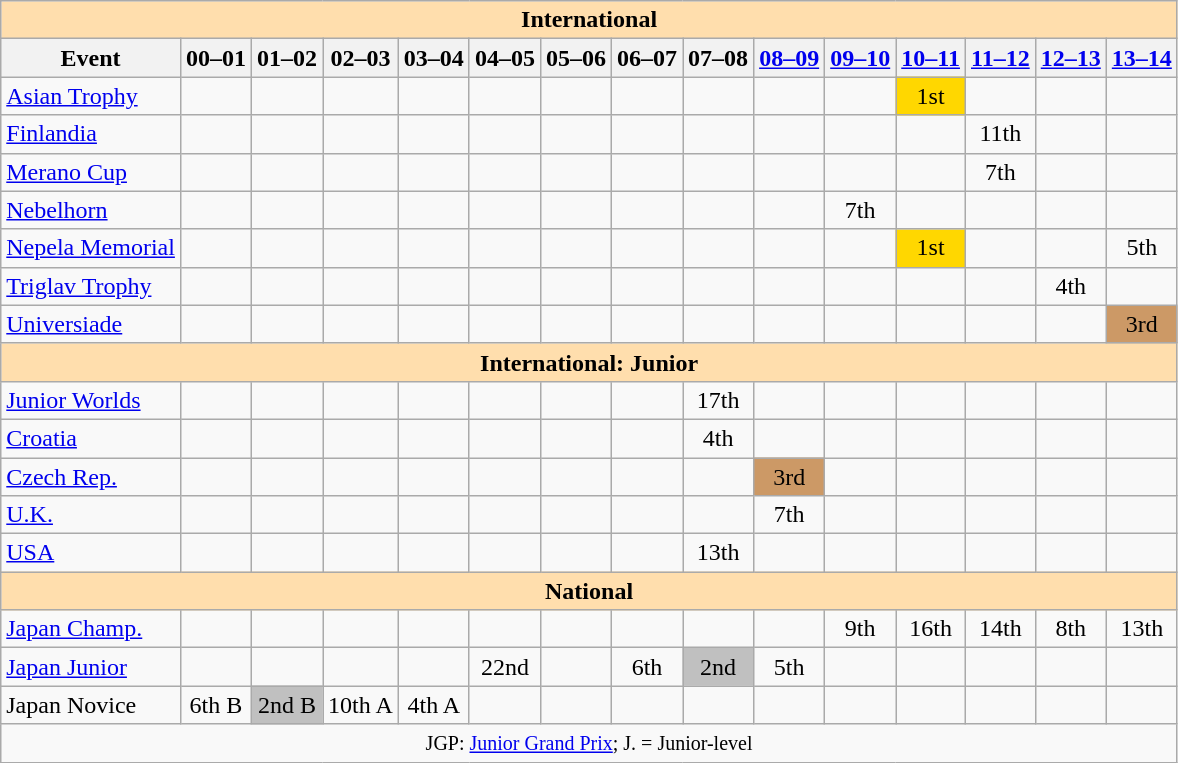<table class="wikitable" style="text-align:center">
<tr>
<th colspan="15" style="background-color: #ffdead; " align="center">International</th>
</tr>
<tr>
<th>Event</th>
<th>00–01</th>
<th>01–02</th>
<th>02–03</th>
<th>03–04</th>
<th>04–05</th>
<th>05–06</th>
<th>06–07</th>
<th>07–08</th>
<th><a href='#'>08–09</a></th>
<th><a href='#'>09–10</a></th>
<th><a href='#'>10–11</a></th>
<th><a href='#'>11–12</a></th>
<th><a href='#'>12–13</a></th>
<th><a href='#'>13–14</a></th>
</tr>
<tr>
<td align=left><a href='#'>Asian Trophy</a></td>
<td></td>
<td></td>
<td></td>
<td></td>
<td></td>
<td></td>
<td></td>
<td></td>
<td></td>
<td></td>
<td bgcolor=gold>1st</td>
<td></td>
<td></td>
<td></td>
</tr>
<tr>
<td align=left><a href='#'>Finlandia</a></td>
<td></td>
<td></td>
<td></td>
<td></td>
<td></td>
<td></td>
<td></td>
<td></td>
<td></td>
<td></td>
<td></td>
<td>11th</td>
<td></td>
<td></td>
</tr>
<tr>
<td align=left><a href='#'>Merano Cup</a></td>
<td></td>
<td></td>
<td></td>
<td></td>
<td></td>
<td></td>
<td></td>
<td></td>
<td></td>
<td></td>
<td></td>
<td>7th</td>
<td></td>
<td></td>
</tr>
<tr>
<td align=left><a href='#'>Nebelhorn</a></td>
<td></td>
<td></td>
<td></td>
<td></td>
<td></td>
<td></td>
<td></td>
<td></td>
<td></td>
<td>7th</td>
<td></td>
<td></td>
<td></td>
<td></td>
</tr>
<tr>
<td align=left><a href='#'>Nepela Memorial</a></td>
<td></td>
<td></td>
<td></td>
<td></td>
<td></td>
<td></td>
<td></td>
<td></td>
<td></td>
<td></td>
<td bgcolor=gold>1st</td>
<td></td>
<td></td>
<td>5th</td>
</tr>
<tr>
<td align=left><a href='#'>Triglav Trophy</a></td>
<td></td>
<td></td>
<td></td>
<td></td>
<td></td>
<td></td>
<td></td>
<td></td>
<td></td>
<td></td>
<td></td>
<td></td>
<td>4th</td>
<td></td>
</tr>
<tr>
<td align=left><a href='#'>Universiade</a></td>
<td></td>
<td></td>
<td></td>
<td></td>
<td></td>
<td></td>
<td></td>
<td></td>
<td></td>
<td></td>
<td></td>
<td></td>
<td></td>
<td bgcolor=cc9966>3rd</td>
</tr>
<tr>
<th colspan="15" style="background-color: #ffdead; " align="center">International: Junior</th>
</tr>
<tr>
<td align=left><a href='#'>Junior Worlds</a></td>
<td></td>
<td></td>
<td></td>
<td></td>
<td></td>
<td></td>
<td></td>
<td>17th</td>
<td></td>
<td></td>
<td></td>
<td></td>
<td></td>
<td></td>
</tr>
<tr>
<td align=left> <a href='#'>Croatia</a></td>
<td></td>
<td></td>
<td></td>
<td></td>
<td></td>
<td></td>
<td></td>
<td>4th</td>
<td></td>
<td></td>
<td></td>
<td></td>
<td></td>
<td></td>
</tr>
<tr>
<td align=left> <a href='#'>Czech Rep.</a></td>
<td></td>
<td></td>
<td></td>
<td></td>
<td></td>
<td></td>
<td></td>
<td></td>
<td bgcolor=cc9966>3rd</td>
<td></td>
<td></td>
<td></td>
<td></td>
<td></td>
</tr>
<tr>
<td align=left> <a href='#'>U.K.</a></td>
<td></td>
<td></td>
<td></td>
<td></td>
<td></td>
<td></td>
<td></td>
<td></td>
<td>7th</td>
<td></td>
<td></td>
<td></td>
<td></td>
<td></td>
</tr>
<tr>
<td align=left> <a href='#'>USA</a></td>
<td></td>
<td></td>
<td></td>
<td></td>
<td></td>
<td></td>
<td></td>
<td>13th</td>
<td></td>
<td></td>
<td></td>
<td></td>
<td></td>
<td></td>
</tr>
<tr>
<th colspan="15" style="background-color: #ffdead; " align="center">National</th>
</tr>
<tr>
<td align=left><a href='#'>Japan Champ.</a></td>
<td></td>
<td></td>
<td></td>
<td></td>
<td></td>
<td></td>
<td></td>
<td></td>
<td></td>
<td>9th</td>
<td>16th</td>
<td>14th</td>
<td>8th</td>
<td>13th</td>
</tr>
<tr>
<td align=left><a href='#'>Japan Junior</a></td>
<td></td>
<td></td>
<td></td>
<td></td>
<td>22nd</td>
<td></td>
<td>6th</td>
<td bgcolor=silver>2nd</td>
<td>5th</td>
<td></td>
<td></td>
<td></td>
<td></td>
<td></td>
</tr>
<tr>
<td align=left>Japan Novice</td>
<td>6th B</td>
<td bgcolor=silver>2nd B</td>
<td>10th A</td>
<td>4th A</td>
<td></td>
<td></td>
<td></td>
<td></td>
<td></td>
<td></td>
<td></td>
<td></td>
<td></td>
<td></td>
</tr>
<tr>
<td colspan="15" align="center"><small> JGP: <a href='#'>Junior Grand Prix</a>; J. = Junior-level </small></td>
</tr>
</table>
